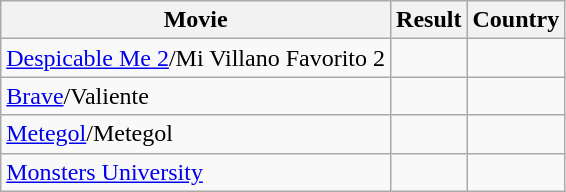<table class="wikitable">
<tr>
<th>Movie</th>
<th>Result</th>
<th>Country</th>
</tr>
<tr>
<td><a href='#'>Despicable Me 2</a>/Mi Villano Favorito 2</td>
<td></td>
<td></td>
</tr>
<tr>
<td><a href='#'>Brave</a>/Valiente</td>
<td></td>
<td></td>
</tr>
<tr>
<td><a href='#'>Metegol</a>/Metegol</td>
<td></td>
<td> </td>
</tr>
<tr>
<td><a href='#'>Monsters University</a></td>
<td></td>
<td></td>
</tr>
</table>
